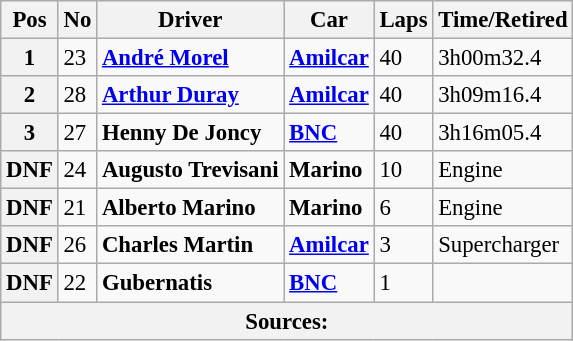<table class="wikitable" style="font-size: 95%;">
<tr>
<th>Pos</th>
<th>No</th>
<th>Driver</th>
<th>Car</th>
<th>Laps</th>
<th>Time/Retired</th>
</tr>
<tr>
<th>1</th>
<td>23</td>
<td> <strong><a href='#'>André Morel</a></strong></td>
<td><strong><a href='#'>Amilcar</a></strong></td>
<td>40</td>
<td>3h00m32.4</td>
</tr>
<tr>
<th>2</th>
<td>28</td>
<td> <strong><a href='#'>Arthur Duray</a></strong></td>
<td><strong><a href='#'>Amilcar</a></strong></td>
<td>40</td>
<td>3h09m16.4</td>
</tr>
<tr>
<th>3</th>
<td>27</td>
<td> <strong>Henny De Joncy</strong></td>
<td><strong><a href='#'>BNC</a></strong></td>
<td>40</td>
<td>3h16m05.4</td>
</tr>
<tr>
<th>DNF</th>
<td>24</td>
<td><strong>Augusto Trevisani</strong></td>
<td><strong>Marino</strong></td>
<td>10</td>
<td>Engine</td>
</tr>
<tr>
<th>DNF</th>
<td>21</td>
<td><strong>Alberto Marino</strong></td>
<td><strong>Marino</strong></td>
<td>6</td>
<td>Engine</td>
</tr>
<tr>
<th>DNF</th>
<td>26</td>
<td><strong>Charles Martin</strong></td>
<td><strong><a href='#'>Amilcar</a></strong></td>
<td>3</td>
<td>Supercharger</td>
</tr>
<tr>
<th>DNF</th>
<td>22</td>
<td><strong>Gubernatis</strong></td>
<td><strong><a href='#'>BNC</a></strong></td>
<td>1</td>
<td></td>
</tr>
<tr>
<th colspan=6>Sources:</th>
</tr>
</table>
